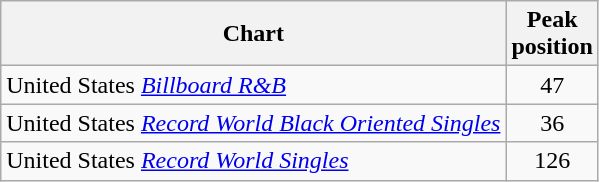<table class="wikitable">
<tr>
<th>Chart</th>
<th>Peak<br>position</th>
</tr>
<tr>
<td>United States <em><a href='#'>Billboard R&B</a></em></td>
<td align="center">47</td>
</tr>
<tr>
<td>United States <em><a href='#'>Record World Black Oriented Singles</a></em></td>
<td align="center">36</td>
</tr>
<tr>
<td>United States <em><a href='#'>Record World Singles</a></em></td>
<td align="center">126</td>
</tr>
</table>
